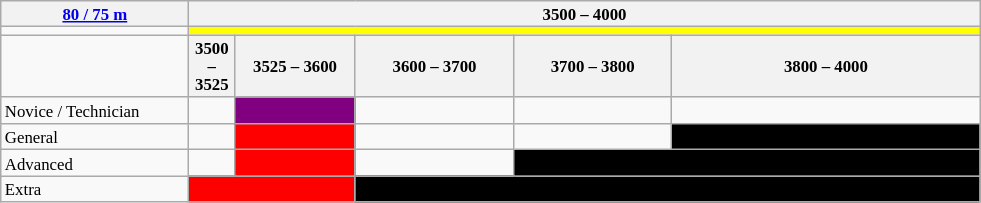<table class="wikitable" style="font-size:70%">
<tr>
<th width=120px><a href='#'>80 / 75 m</a></th>
<th colspan=5>3500 – 4000</th>
</tr>
<tr>
<td></td>
<td colspan=5 style="background-color: yellow"></td>
</tr>
<tr>
<td></td>
<th width= 25px>3500 – 3525</th>
<th width= 75px>3525 – 3600</th>
<th width=100px>3600 – 3700</th>
<th width=100px>3700 – 3800</th>
<th width=200px>3800 – 4000</th>
</tr>
<tr>
<td>Novice / Technician</td>
<td></td>
<td style="background-color: purple"></td>
<td></td>
<td></td>
<td></td>
</tr>
<tr>
<td>General</td>
<td></td>
<td style="background-color: red"></td>
<td></td>
<td></td>
<td style="background-color: black"></td>
</tr>
<tr>
<td>Advanced</td>
<td></td>
<td style="background-color: red"></td>
<td></td>
<td colspan=2 style="background-color: black"></td>
</tr>
<tr>
<td>Extra</td>
<td colspan=2 style="background-color: red"></td>
<td colspan=3 style="background-color: black"></td>
</tr>
</table>
